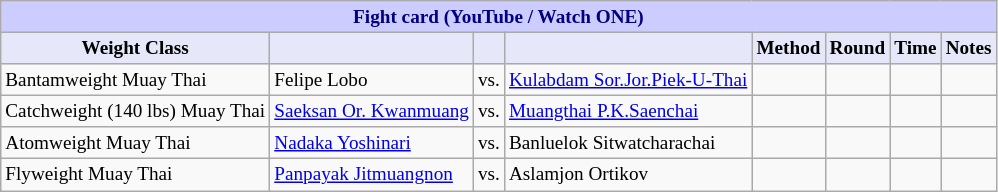<table class="wikitable" style="font-size: 80%;">
<tr>
<th colspan="8" style="background-color: #ccf; color: #000080; text-align: center;"><strong>Fight card (YouTube / Watch ONE)</strong></th>
</tr>
<tr>
<th colspan="1" style="background-color: #E6E8FA; color: #000000; text-align: center;">Weight Class</th>
<th colspan="1" style="background-color: #E6E8FA; color: #000000; text-align: center;"></th>
<th colspan="1" style="background-color: #E6E8FA; color: #000000; text-align: center;"></th>
<th colspan="1" style="background-color: #E6E8FA; color: #000000; text-align: center;"></th>
<th colspan="1" style="background-color: #E6E8FA; color: #000000; text-align: center;">Method</th>
<th colspan="1" style="background-color: #E6E8FA; color: #000000; text-align: center;">Round</th>
<th colspan="1" style="background-color: #E6E8FA; color: #000000; text-align: center;">Time</th>
<th colspan="1" style="background-color: #E6E8FA; color: #000000; text-align: center;">Notes</th>
</tr>
<tr>
<td>Bantamweight Muay Thai</td>
<td> Felipe Lobo</td>
<td>vs.</td>
<td> <a href='#'>Kulabdam Sor.Jor.Piek-U-Thai</a></td>
<td></td>
<td align=center></td>
<td align=center></td>
<td></td>
</tr>
<tr>
<td>Catchweight (140 lbs) Muay Thai</td>
<td> <a href='#'>Saeksan Or. Kwanmuang</a></td>
<td>vs.</td>
<td> <a href='#'>Muangthai P.K.Saenchai</a></td>
<td></td>
<td align=center></td>
<td align=center></td>
<td></td>
</tr>
<tr>
<td>Atomweight Muay Thai</td>
<td> <a href='#'>Nadaka Yoshinari</a></td>
<td>vs.</td>
<td> Banluelok Sitwatcharachai</td>
<td></td>
<td align=center></td>
<td align=center></td>
<td></td>
</tr>
<tr>
<td>Flyweight Muay Thai</td>
<td> <a href='#'>Panpayak Jitmuangnon</a></td>
<td>vs.</td>
<td> Aslamjon Ortikov</td>
<td></td>
<td align=center></td>
<td align=center></td>
<td></td>
</tr>
</table>
